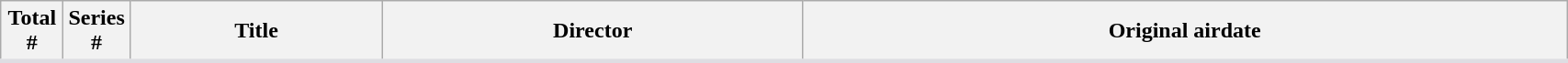<table class="wikitable plainrowheaders" style="background: White; border-bottom: 3px solid #dedde2; width:90%">
<tr>
<th style="width:4%;">Total<br>#</th>
<th style="width:4%;">Series<br>#</th>
<th>Title</th>
<th>Director</th>
<th>Original airdate<br>




</th>
</tr>
</table>
